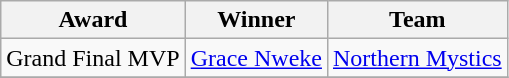<table class="wikitable collapsible">
<tr>
<th>Award</th>
<th>Winner</th>
<th>Team</th>
</tr>
<tr>
<td>Grand Final MVP</td>
<td><a href='#'>Grace Nweke</a></td>
<td><a href='#'>Northern Mystics</a></td>
</tr>
<tr>
</tr>
</table>
